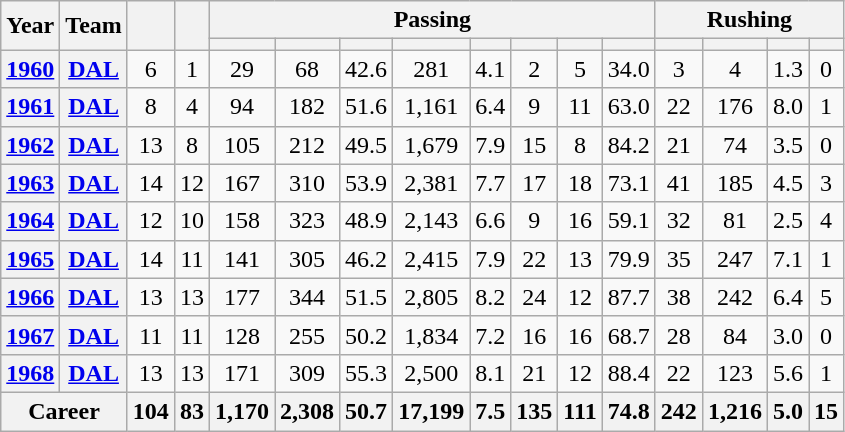<table class="wikitable" style="text-align:center">
<tr>
<th rowspan=2>Year</th>
<th rowspan=2>Team</th>
<th rowspan=2></th>
<th rowspan=2></th>
<th colspan=8>Passing</th>
<th colspan=6>Rushing</th>
</tr>
<tr>
<th></th>
<th></th>
<th></th>
<th></th>
<th></th>
<th></th>
<th></th>
<th></th>
<th></th>
<th></th>
<th></th>
<th></th>
</tr>
<tr>
<th><a href='#'>1960</a></th>
<th><a href='#'>DAL</a></th>
<td>6</td>
<td>1</td>
<td>29</td>
<td>68</td>
<td>42.6</td>
<td>281</td>
<td>4.1</td>
<td>2</td>
<td>5</td>
<td>34.0</td>
<td>3</td>
<td>4</td>
<td>1.3</td>
<td>0</td>
</tr>
<tr>
<th><a href='#'>1961</a></th>
<th><a href='#'>DAL</a></th>
<td>8</td>
<td>4</td>
<td>94</td>
<td>182</td>
<td>51.6</td>
<td>1,161</td>
<td>6.4</td>
<td>9</td>
<td>11</td>
<td>63.0</td>
<td>22</td>
<td>176</td>
<td>8.0</td>
<td>1</td>
</tr>
<tr>
<th><a href='#'>1962</a></th>
<th><a href='#'>DAL</a></th>
<td>13</td>
<td>8</td>
<td>105</td>
<td>212</td>
<td>49.5</td>
<td>1,679</td>
<td>7.9</td>
<td>15</td>
<td>8</td>
<td>84.2</td>
<td>21</td>
<td>74</td>
<td>3.5</td>
<td>0</td>
</tr>
<tr>
<th><a href='#'>1963</a></th>
<th><a href='#'>DAL</a></th>
<td>14</td>
<td>12</td>
<td>167</td>
<td>310</td>
<td>53.9</td>
<td>2,381</td>
<td>7.7</td>
<td>17</td>
<td>18</td>
<td>73.1</td>
<td>41</td>
<td>185</td>
<td>4.5</td>
<td>3</td>
</tr>
<tr>
<th><a href='#'>1964</a></th>
<th><a href='#'>DAL</a></th>
<td>12</td>
<td>10</td>
<td>158</td>
<td>323</td>
<td>48.9</td>
<td>2,143</td>
<td>6.6</td>
<td>9</td>
<td>16</td>
<td>59.1</td>
<td>32</td>
<td>81</td>
<td>2.5</td>
<td>4</td>
</tr>
<tr>
<th><a href='#'>1965</a></th>
<th><a href='#'>DAL</a></th>
<td>14</td>
<td>11</td>
<td>141</td>
<td>305</td>
<td>46.2</td>
<td>2,415</td>
<td>7.9</td>
<td>22</td>
<td>13</td>
<td>79.9</td>
<td>35</td>
<td>247</td>
<td>7.1</td>
<td>1</td>
</tr>
<tr>
<th><a href='#'>1966</a></th>
<th><a href='#'>DAL</a></th>
<td>13</td>
<td>13</td>
<td>177</td>
<td>344</td>
<td>51.5</td>
<td>2,805</td>
<td>8.2</td>
<td>24</td>
<td>12</td>
<td>87.7</td>
<td>38</td>
<td>242</td>
<td>6.4</td>
<td>5</td>
</tr>
<tr>
<th><a href='#'>1967</a></th>
<th><a href='#'>DAL</a></th>
<td>11</td>
<td>11</td>
<td>128</td>
<td>255</td>
<td>50.2</td>
<td>1,834</td>
<td>7.2</td>
<td>16</td>
<td>16</td>
<td>68.7</td>
<td>28</td>
<td>84</td>
<td>3.0</td>
<td>0</td>
</tr>
<tr>
<th><a href='#'>1968</a></th>
<th><a href='#'>DAL</a></th>
<td>13</td>
<td>13</td>
<td>171</td>
<td>309</td>
<td>55.3</td>
<td>2,500</td>
<td>8.1</td>
<td>21</td>
<td>12</td>
<td>88.4</td>
<td>22</td>
<td>123</td>
<td>5.6</td>
<td>1</td>
</tr>
<tr>
<th colspan="2">Career</th>
<th>104</th>
<th>83</th>
<th>1,170</th>
<th>2,308</th>
<th>50.7</th>
<th>17,199</th>
<th>7.5</th>
<th>135</th>
<th>111</th>
<th>74.8</th>
<th>242</th>
<th>1,216</th>
<th>5.0</th>
<th>15</th>
</tr>
</table>
